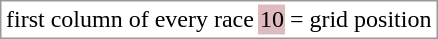<table border="0" style="border: 1px solid #999; background-color:#FFFFFF; text-align:center">
<tr>
<td>first column of every race</td>
<td style="background:#DFBBBF;">10</td>
<td>= grid position</td>
</tr>
</table>
